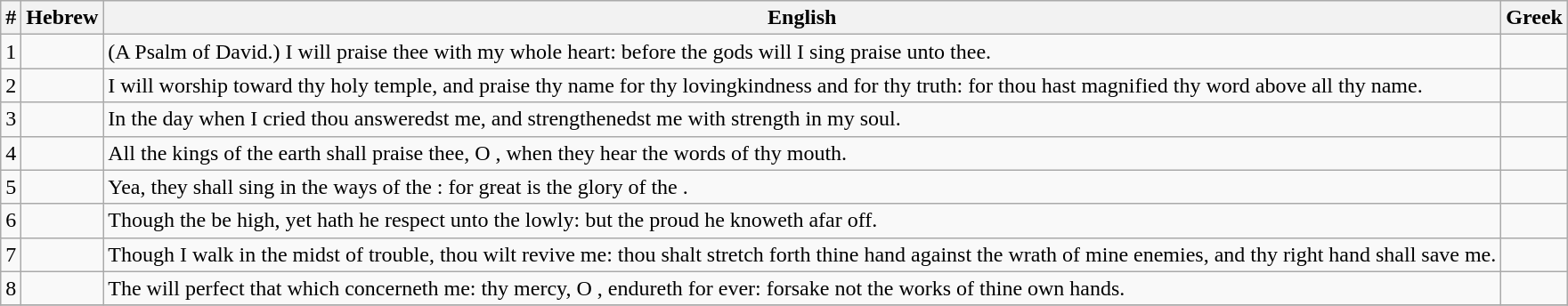<table class=wikitable>
<tr>
<th>#</th>
<th>Hebrew</th>
<th>English</th>
<th>Greek</th>
</tr>
<tr>
<td style="text-align:right">1</td>
<td style="text-align:right"></td>
<td>(A Psalm of David.) I will praise thee with my whole heart: before the gods will I sing praise unto thee.</td>
<td></td>
</tr>
<tr>
<td style="text-align:right">2</td>
<td style="text-align:right"></td>
<td>I will worship toward thy holy temple, and praise thy name for thy lovingkindness and for thy truth: for thou hast magnified thy word above all thy name.</td>
<td></td>
</tr>
<tr>
<td style="text-align:right">3</td>
<td style="text-align:right"></td>
<td>In the day when I cried thou answeredst me, and strengthenedst me with strength in my soul.</td>
<td></td>
</tr>
<tr>
<td style="text-align:right">4</td>
<td style="text-align:right"></td>
<td>All the kings of the earth shall praise thee, O , when they hear the words of thy mouth.</td>
<td></td>
</tr>
<tr>
<td style="text-align:right">5</td>
<td style="text-align:right"></td>
<td>Yea, they shall sing in the ways of the : for great is the glory of the .</td>
<td></td>
</tr>
<tr>
<td style="text-align:right">6</td>
<td style="text-align:right"></td>
<td>Though the  be high, yet hath he respect unto the lowly: but the proud he knoweth afar off.</td>
<td></td>
</tr>
<tr>
<td style="text-align:right">7</td>
<td style="text-align:right"></td>
<td>Though I walk in the midst of trouble, thou wilt revive me: thou shalt stretch forth thine hand against the wrath of mine enemies, and thy right hand shall save me.</td>
<td></td>
</tr>
<tr>
<td style="text-align:right">8</td>
<td style="text-align:right"></td>
<td>The  will perfect that which concerneth me: thy mercy, O , endureth for ever: forsake not the works of thine own hands.</td>
<td></td>
</tr>
<tr>
</tr>
</table>
